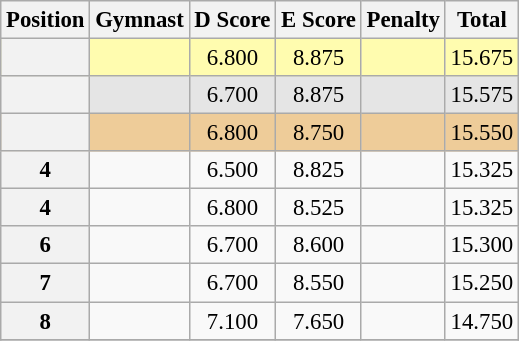<table class="wikitable sortable" style="text-align:center; font-size:95%">
<tr>
<th scope=col>Position</th>
<th scope=col>Gymnast</th>
<th scope=col>D Score</th>
<th scope=col>E Score</th>
<th scope=col>Penalty</th>
<th scope=col>Total</th>
</tr>
<tr bgcolor=fffcaf>
<th scope=row></th>
<td align="left"></td>
<td>6.800</td>
<td>8.875</td>
<td></td>
<td>15.675</td>
</tr>
<tr bgcolor=e5e5e5>
<th scope=row></th>
<td align="left"></td>
<td>6.700</td>
<td>8.875</td>
<td></td>
<td>15.575</td>
</tr>
<tr bgcolor=eecc99>
<th scope=row></th>
<td align="left"></td>
<td>6.800</td>
<td>8.750</td>
<td></td>
<td>15.550</td>
</tr>
<tr>
<th scope=row>4</th>
<td align="left"></td>
<td>6.500</td>
<td>8.825</td>
<td></td>
<td>15.325</td>
</tr>
<tr>
<th scope=row>4</th>
<td align="left"></td>
<td>6.800</td>
<td>8.525</td>
<td></td>
<td>15.325</td>
</tr>
<tr>
<th scope=row>6</th>
<td align="left"></td>
<td>6.700</td>
<td>8.600</td>
<td></td>
<td>15.300</td>
</tr>
<tr>
<th scope=row>7</th>
<td align="left"></td>
<td>6.700</td>
<td>8.550</td>
<td></td>
<td>15.250</td>
</tr>
<tr>
<th scope=row>8</th>
<td align="left"></td>
<td>7.100</td>
<td>7.650</td>
<td></td>
<td>14.750</td>
</tr>
<tr>
</tr>
</table>
